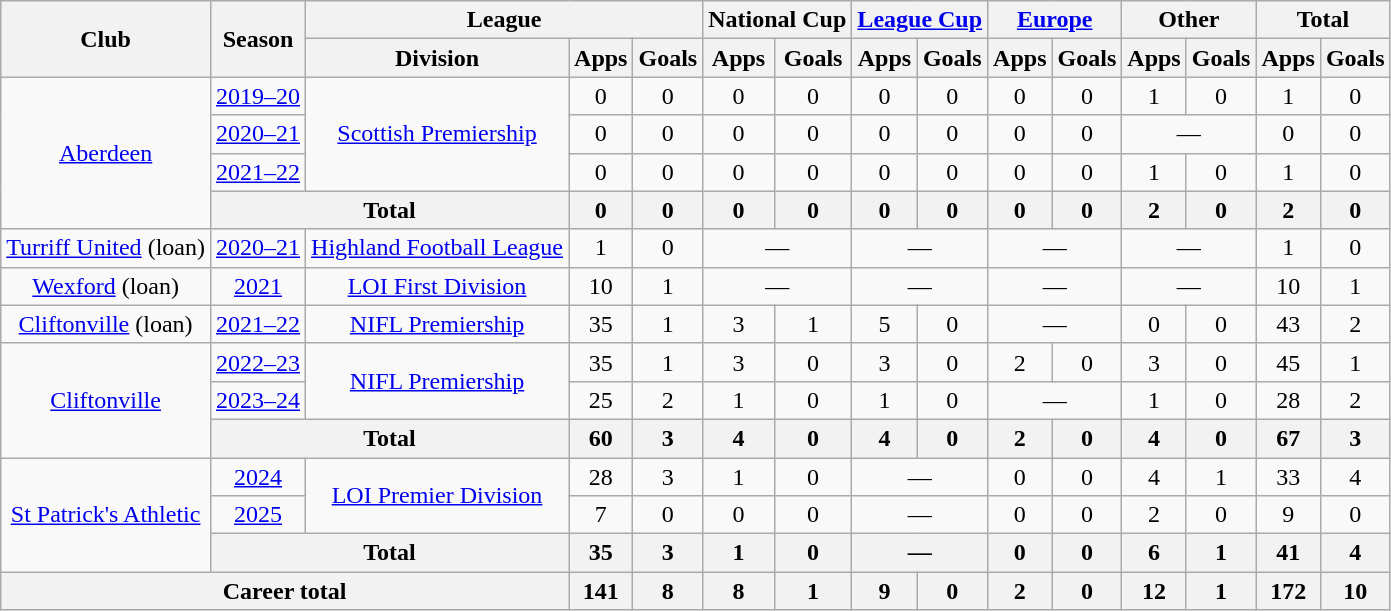<table class="wikitable" style="text-align:center">
<tr>
<th rowspan=2>Club</th>
<th rowspan=2>Season</th>
<th colspan=3>League</th>
<th colspan=2>National Cup</th>
<th colspan=2><a href='#'>League Cup</a></th>
<th colspan=2><a href='#'>Europe</a></th>
<th colspan=2>Other</th>
<th colspan=2>Total</th>
</tr>
<tr>
<th>Division</th>
<th>Apps</th>
<th>Goals</th>
<th>Apps</th>
<th>Goals</th>
<th>Apps</th>
<th>Goals</th>
<th>Apps</th>
<th>Goals</th>
<th>Apps</th>
<th>Goals</th>
<th>Apps</th>
<th>Goals</th>
</tr>
<tr>
<td rowspan="4"><a href='#'>Aberdeen</a></td>
<td><a href='#'>2019–20</a></td>
<td rowspan="3"><a href='#'>Scottish Premiership</a></td>
<td>0</td>
<td>0</td>
<td>0</td>
<td>0</td>
<td>0</td>
<td>0</td>
<td>0</td>
<td>0</td>
<td>1</td>
<td>0</td>
<td>1</td>
<td>0</td>
</tr>
<tr>
<td><a href='#'>2020–21</a></td>
<td>0</td>
<td>0</td>
<td>0</td>
<td>0</td>
<td>0</td>
<td>0</td>
<td>0</td>
<td>0</td>
<td colspan="2">—</td>
<td>0</td>
<td>0</td>
</tr>
<tr>
<td><a href='#'>2021–22</a></td>
<td>0</td>
<td>0</td>
<td>0</td>
<td>0</td>
<td>0</td>
<td>0</td>
<td>0</td>
<td>0</td>
<td>1</td>
<td>0</td>
<td>1</td>
<td>0</td>
</tr>
<tr>
<th colspan=2>Total</th>
<th>0</th>
<th>0</th>
<th>0</th>
<th>0</th>
<th>0</th>
<th>0</th>
<th>0</th>
<th>0</th>
<th>2</th>
<th>0</th>
<th>2</th>
<th>0</th>
</tr>
<tr>
<td><a href='#'>Turriff United</a> (loan)</td>
<td><a href='#'>2020–21</a></td>
<td><a href='#'>Highland Football League</a></td>
<td>1</td>
<td>0</td>
<td colspan="2">—</td>
<td colspan="2">—</td>
<td colspan="2">—</td>
<td colspan="2">—</td>
<td>1</td>
<td>0</td>
</tr>
<tr>
<td><a href='#'>Wexford</a> (loan)</td>
<td><a href='#'>2021</a></td>
<td><a href='#'>LOI First Division</a></td>
<td>10</td>
<td>1</td>
<td colspan="2">—</td>
<td colspan="2">—</td>
<td colspan="2">—</td>
<td colspan="2">—</td>
<td>10</td>
<td>1</td>
</tr>
<tr>
<td><a href='#'>Cliftonville</a> (loan)</td>
<td><a href='#'>2021–22</a></td>
<td><a href='#'>NIFL Premiership</a></td>
<td>35</td>
<td>1</td>
<td>3</td>
<td>1</td>
<td>5</td>
<td>0</td>
<td colspan="2">—</td>
<td>0</td>
<td>0</td>
<td>43</td>
<td>2</td>
</tr>
<tr>
<td rowspan="3"><a href='#'>Cliftonville</a></td>
<td><a href='#'>2022–23</a></td>
<td rowspan="2"><a href='#'>NIFL Premiership</a></td>
<td>35</td>
<td>1</td>
<td>3</td>
<td>0</td>
<td>3</td>
<td>0</td>
<td>2</td>
<td>0</td>
<td>3</td>
<td>0</td>
<td>45</td>
<td>1</td>
</tr>
<tr>
<td><a href='#'>2023–24</a></td>
<td>25</td>
<td>2</td>
<td>1</td>
<td>0</td>
<td>1</td>
<td>0</td>
<td colspan="2">—</td>
<td>1</td>
<td>0</td>
<td>28</td>
<td>2</td>
</tr>
<tr>
<th colspan=2>Total</th>
<th>60</th>
<th>3</th>
<th>4</th>
<th>0</th>
<th>4</th>
<th>0</th>
<th>2</th>
<th>0</th>
<th>4</th>
<th>0</th>
<th>67</th>
<th>3</th>
</tr>
<tr>
<td rowspan="3"><a href='#'>St Patrick's Athletic</a></td>
<td><a href='#'>2024</a></td>
<td rowspan="2"><a href='#'>LOI Premier Division</a></td>
<td>28</td>
<td>3</td>
<td>1</td>
<td>0</td>
<td colspan="2">—</td>
<td>0</td>
<td>0</td>
<td>4</td>
<td>1</td>
<td>33</td>
<td>4</td>
</tr>
<tr>
<td><a href='#'>2025</a></td>
<td>7</td>
<td>0</td>
<td>0</td>
<td>0</td>
<td colspan="2">—</td>
<td>0</td>
<td>0</td>
<td>2</td>
<td>0</td>
<td>9</td>
<td>0</td>
</tr>
<tr>
<th colspan=2>Total</th>
<th>35</th>
<th>3</th>
<th>1</th>
<th>0</th>
<th colspan="2">—</th>
<th>0</th>
<th>0</th>
<th>6</th>
<th>1</th>
<th>41</th>
<th>4</th>
</tr>
<tr>
<th colspan=3>Career total</th>
<th>141</th>
<th>8</th>
<th>8</th>
<th>1</th>
<th>9</th>
<th>0</th>
<th>2</th>
<th>0</th>
<th>12</th>
<th>1</th>
<th>172</th>
<th>10</th>
</tr>
</table>
